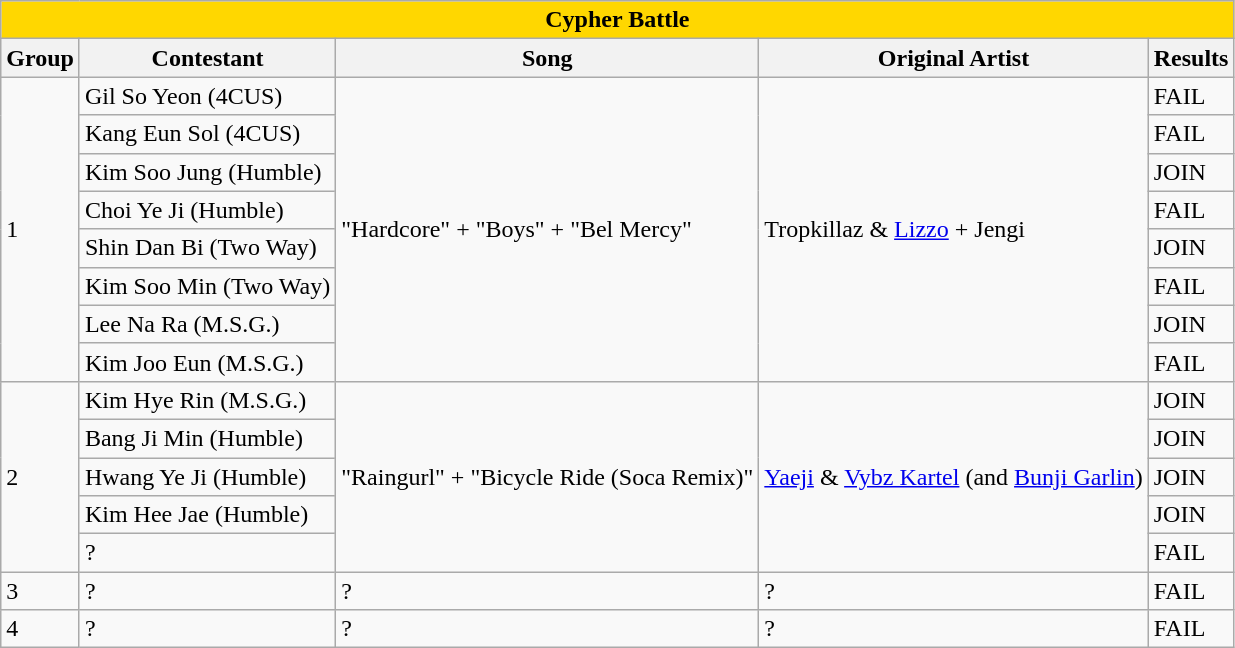<table class="wikitable mw-collapsible mw-collapsed"  style="text-align:center font-size:90%">
<tr>
<th style="background:gold"; colspan="5">Cypher Battle</th>
</tr>
<tr style="background:#f2f2f2">
<th scope="col">Group</th>
<th scope="col">Contestant</th>
<th scope="col">Song</th>
<th scope="col">Original Artist</th>
<th scope="col">Results</th>
</tr>
<tr>
<td rowspan="8">1</td>
<td>Gil So Yeon (4CUS)</td>
<td rowspan="8">"Hardcore" + "Boys" + "Bel Mercy"</td>
<td rowspan="8">Tropkillaz & <a href='#'>Lizzo</a> + Jengi</td>
<td>FAIL</td>
</tr>
<tr>
<td>Kang Eun Sol (4CUS)</td>
<td>FAIL</td>
</tr>
<tr>
<td>Kim Soo Jung (Humble)</td>
<td>JOIN</td>
</tr>
<tr>
<td>Choi Ye Ji (Humble)</td>
<td>FAIL</td>
</tr>
<tr>
<td>Shin Dan Bi (Two Way)</td>
<td>JOIN</td>
</tr>
<tr>
<td>Kim Soo Min (Two Way)</td>
<td>FAIL</td>
</tr>
<tr>
<td>Lee Na Ra (M.S.G.)</td>
<td>JOIN</td>
</tr>
<tr>
<td>Kim Joo Eun (M.S.G.)</td>
<td>FAIL</td>
</tr>
<tr>
<td rowspan="5">2</td>
<td>Kim Hye Rin (M.S.G.)</td>
<td rowspan="5">"Raingurl" + "Bicycle Ride (Soca Remix)"</td>
<td rowspan="5"><a href='#'>Yaeji</a> & <a href='#'>Vybz Kartel</a> (and <a href='#'>Bunji Garlin</a>)</td>
<td>JOIN</td>
</tr>
<tr>
<td>Bang Ji Min (Humble)</td>
<td>JOIN</td>
</tr>
<tr>
<td>Hwang Ye Ji (Humble)</td>
<td>JOIN</td>
</tr>
<tr>
<td>Kim Hee Jae (Humble)</td>
<td>JOIN</td>
</tr>
<tr>
<td>?</td>
<td>FAIL</td>
</tr>
<tr>
<td>3</td>
<td>?</td>
<td>?</td>
<td>?</td>
<td>FAIL</td>
</tr>
<tr>
<td>4</td>
<td>?</td>
<td>?</td>
<td>?</td>
<td>FAIL</td>
</tr>
</table>
